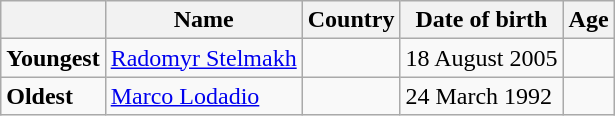<table class="wikitable">
<tr>
<th></th>
<th><strong>Name</strong></th>
<th><strong>Country</strong></th>
<th><strong>Date of birth</strong></th>
<th><strong>Age</strong></th>
</tr>
<tr>
<td><strong>Youngest</strong></td>
<td><a href='#'>Radomyr Stelmakh</a></td>
<td></td>
<td>18 August 2005</td>
<td></td>
</tr>
<tr>
<td><strong>Oldest</strong></td>
<td><a href='#'>Marco Lodadio</a></td>
<td></td>
<td>24 March 1992</td>
<td></td>
</tr>
</table>
